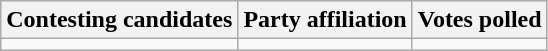<table class="wikitable sortable">
<tr>
<th>Contesting candidates</th>
<th>Party affiliation</th>
<th>Votes polled</th>
</tr>
<tr>
<td></td>
<td></td>
<td></td>
</tr>
</table>
